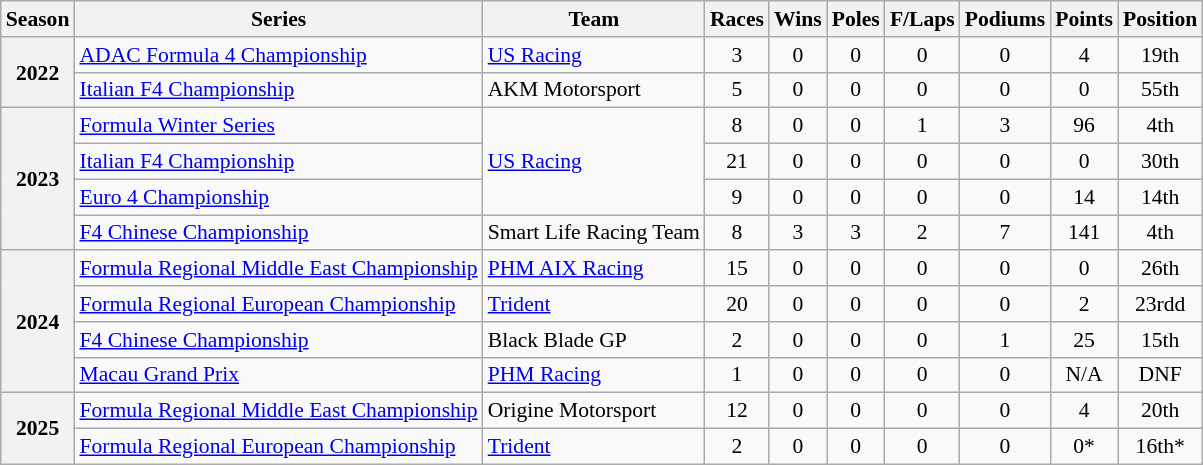<table class="wikitable" style="font-size: 90%; text-align:center">
<tr>
<th>Season</th>
<th>Series</th>
<th>Team</th>
<th>Races</th>
<th>Wins</th>
<th>Poles</th>
<th>F/Laps</th>
<th>Podiums</th>
<th>Points</th>
<th>Position</th>
</tr>
<tr>
<th rowspan="2">2022</th>
<td align="left"><a href='#'>ADAC Formula 4 Championship</a></td>
<td align="left"><a href='#'>US Racing</a></td>
<td>3</td>
<td>0</td>
<td>0</td>
<td>0</td>
<td>0</td>
<td>4</td>
<td>19th</td>
</tr>
<tr>
<td align="left"><a href='#'>Italian F4 Championship</a></td>
<td align=left>AKM Motorsport</td>
<td>5</td>
<td>0</td>
<td>0</td>
<td>0</td>
<td>0</td>
<td>0</td>
<td>55th</td>
</tr>
<tr>
<th rowspan="4">2023</th>
<td align="left"><a href='#'>Formula Winter Series</a></td>
<td rowspan="3"  align="left"><a href='#'>US Racing</a></td>
<td>8</td>
<td>0</td>
<td>0</td>
<td>1</td>
<td>3</td>
<td>96</td>
<td>4th</td>
</tr>
<tr>
<td align=left><a href='#'>Italian F4 Championship</a></td>
<td>21</td>
<td>0</td>
<td>0</td>
<td>0</td>
<td>0</td>
<td>0</td>
<td>30th</td>
</tr>
<tr>
<td align="left"><a href='#'>Euro 4 Championship</a></td>
<td>9</td>
<td>0</td>
<td>0</td>
<td>0</td>
<td>0</td>
<td>14</td>
<td>14th</td>
</tr>
<tr>
<td align=left><a href='#'>F4 Chinese Championship</a></td>
<td align="left" nowrap>Smart Life Racing Team</td>
<td>8</td>
<td>3</td>
<td>3</td>
<td>2</td>
<td>7</td>
<td>141</td>
<td>4th</td>
</tr>
<tr>
<th rowspan="4">2024</th>
<td align="left" nowrap><a href='#'>Formula Regional Middle East Championship</a></td>
<td align="left"><a href='#'>PHM AIX Racing</a></td>
<td>15</td>
<td>0</td>
<td>0</td>
<td>0</td>
<td>0</td>
<td>0</td>
<td>26th</td>
</tr>
<tr>
<td align="left"><a href='#'>Formula Regional European Championship</a></td>
<td align="left"><a href='#'>Trident</a></td>
<td>20</td>
<td>0</td>
<td>0</td>
<td>0</td>
<td>0</td>
<td>2</td>
<td>23rdd</td>
</tr>
<tr>
<td align=left><a href='#'>F4 Chinese Championship</a></td>
<td align=left>Black Blade GP</td>
<td>2</td>
<td>0</td>
<td>0</td>
<td>0</td>
<td>1</td>
<td>25</td>
<td>15th</td>
</tr>
<tr>
<td align=left><a href='#'>Macau Grand Prix</a></td>
<td align=left><a href='#'>PHM Racing</a></td>
<td>1</td>
<td>0</td>
<td>0</td>
<td>0</td>
<td>0</td>
<td>N/A</td>
<td>DNF</td>
</tr>
<tr>
<th rowspan="2">2025</th>
<td align=left><a href='#'>Formula Regional Middle East Championship</a></td>
<td align=left>Origine Motorsport</td>
<td>12</td>
<td>0</td>
<td>0</td>
<td>0</td>
<td>0</td>
<td>4</td>
<td>20th</td>
</tr>
<tr>
<td align=left><a href='#'>Formula Regional European Championship</a></td>
<td align=left><a href='#'>Trident</a></td>
<td>2</td>
<td>0</td>
<td>0</td>
<td>0</td>
<td>0</td>
<td>0*</td>
<td>16th*</td>
</tr>
</table>
